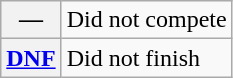<table class="wikitable">
<tr>
<th scope="row">—</th>
<td>Did not compete</td>
</tr>
<tr>
<th scope="row"><a href='#'>DNF</a></th>
<td>Did not finish</td>
</tr>
</table>
